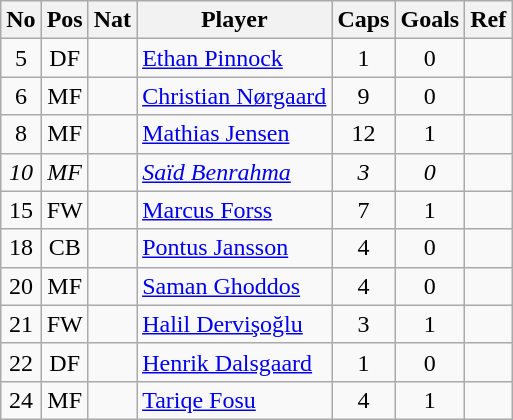<table class="wikitable" style="text-align:center; border:1px #aaa solid;">
<tr>
<th>No</th>
<th>Pos</th>
<th>Nat</th>
<th>Player</th>
<th>Caps</th>
<th>Goals</th>
<th>Ref</th>
</tr>
<tr>
<td>5</td>
<td>DF</td>
<td></td>
<td style="text-align:left;"><a href='#'>Ethan Pinnock</a></td>
<td>1</td>
<td>0</td>
<td></td>
</tr>
<tr>
<td>6</td>
<td>MF</td>
<td></td>
<td style="text-align:left;"><a href='#'>Christian Nørgaard</a></td>
<td>9</td>
<td>0</td>
<td></td>
</tr>
<tr>
<td>8</td>
<td>MF</td>
<td></td>
<td style="text-align:left;"><a href='#'>Mathias Jensen</a></td>
<td>12</td>
<td>1</td>
<td></td>
</tr>
<tr>
<td><em>10</em></td>
<td><em>MF</em></td>
<td><em></em></td>
<td style="text-align:left;"><em><a href='#'>Saïd Benrahma</a></em></td>
<td><em>3</em></td>
<td><em>0</em></td>
<td></td>
</tr>
<tr>
<td>15</td>
<td>FW</td>
<td></td>
<td style="text-align:left;"><a href='#'>Marcus Forss</a></td>
<td>7</td>
<td>1</td>
<td></td>
</tr>
<tr>
<td>18</td>
<td>CB</td>
<td></td>
<td style="text-align:left;"><a href='#'>Pontus Jansson</a></td>
<td>4</td>
<td>0</td>
<td></td>
</tr>
<tr>
<td>20</td>
<td>MF</td>
<td></td>
<td style="text-align:left;"><a href='#'>Saman Ghoddos</a></td>
<td>4</td>
<td>0</td>
<td></td>
</tr>
<tr>
<td>21</td>
<td>FW</td>
<td></td>
<td style="text-align:left;"><a href='#'>Halil Dervişoğlu</a></td>
<td>3</td>
<td>1</td>
<td></td>
</tr>
<tr>
<td>22</td>
<td>DF</td>
<td></td>
<td style="text-align:left;"><a href='#'>Henrik Dalsgaard</a></td>
<td>1</td>
<td>0</td>
<td></td>
</tr>
<tr>
<td>24</td>
<td>MF</td>
<td></td>
<td style="text-align:left;"><a href='#'>Tariqe Fosu</a></td>
<td>4</td>
<td>1</td>
<td></td>
</tr>
</table>
